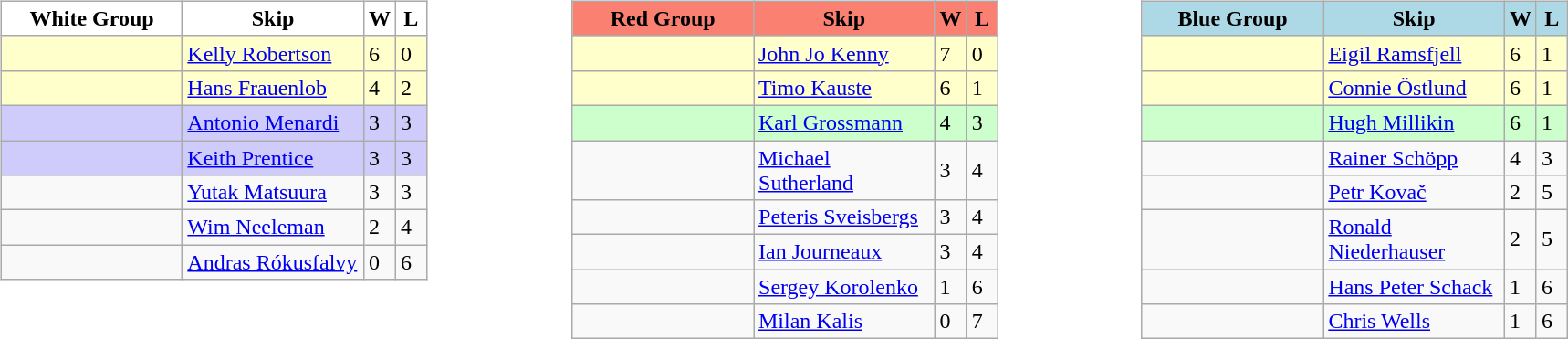<table table>
<tr>
<td width=10% valign="top"><br><table class="wikitable">
<tr>
<th style="background: #FFFFFF;" width=125>White Group</th>
<th style="background: #FFFFFF;" width=125>Skip</th>
<th style="background: #FFFFFF;" width=15>W</th>
<th style="background: #FFFFFF;" width=15>L</th>
</tr>
<tr bgcolor=#ffffcc>
<td></td>
<td><a href='#'>Kelly Robertson</a></td>
<td>6</td>
<td>0</td>
</tr>
<tr bgcolor=#ffffcc>
<td></td>
<td><a href='#'>Hans Frauenlob</a></td>
<td>4</td>
<td>2</td>
</tr>
<tr bgcolor=#cfccfc>
<td></td>
<td><a href='#'>Antonio Menardi</a></td>
<td>3</td>
<td>3</td>
</tr>
<tr bgcolor=#cfccfc>
<td></td>
<td><a href='#'>Keith Prentice</a></td>
<td>3</td>
<td>3</td>
</tr>
<tr>
<td></td>
<td><a href='#'>Yutak Matsuura</a></td>
<td>3</td>
<td>3</td>
</tr>
<tr>
<td></td>
<td><a href='#'>Wim Neeleman</a></td>
<td>2</td>
<td>4</td>
</tr>
<tr>
<td></td>
<td><a href='#'>Andras Rókusfalvy</a></td>
<td>0</td>
<td>6</td>
</tr>
</table>
</td>
<td width=10% valign="top"><br><table class="wikitable">
<tr>
<th style="background: #FA8072;" width=125>Red Group</th>
<th style="background: #FA8072;" width=125>Skip</th>
<th style="background: #FA8072;" width=15>W</th>
<th style="background: #FA8072;" width=15>L</th>
</tr>
<tr bgcolor=#ffffcc>
<td></td>
<td><a href='#'>John Jo Kenny</a></td>
<td>7</td>
<td>0</td>
</tr>
<tr bgcolor=#ffffcc>
<td></td>
<td><a href='#'>Timo Kauste</a></td>
<td>6</td>
<td>1</td>
</tr>
<tr bgcolor=#ccffcc>
<td></td>
<td><a href='#'>Karl Grossmann</a></td>
<td>4</td>
<td>3</td>
</tr>
<tr>
<td></td>
<td><a href='#'>Michael Sutherland</a></td>
<td>3</td>
<td>4</td>
</tr>
<tr>
<td></td>
<td><a href='#'>Peteris Sveisbergs</a></td>
<td>3</td>
<td>4</td>
</tr>
<tr>
<td></td>
<td><a href='#'>Ian Journeaux</a></td>
<td>3</td>
<td>4</td>
</tr>
<tr>
<td></td>
<td><a href='#'>Sergey Korolenko</a></td>
<td>1</td>
<td>6</td>
</tr>
<tr>
<td></td>
<td><a href='#'>Milan Kalis</a></td>
<td>0</td>
<td>7</td>
</tr>
</table>
</td>
<td width=10% valign="top"><br><table class="wikitable">
<tr>
<th style="background: #ADD8E6;" width=125>Blue Group</th>
<th style="background: #ADD8E6;" width=125>Skip</th>
<th style="background: #ADD8E6;" width=15>W</th>
<th style="background: #ADD8E6;" width=15>L</th>
</tr>
<tr bgcolor=#ffffcc>
<td></td>
<td><a href='#'>Eigil Ramsfjell</a></td>
<td>6</td>
<td>1</td>
</tr>
<tr bgcolor=#ffffcc>
<td></td>
<td><a href='#'>Connie Östlund</a></td>
<td>6</td>
<td>1</td>
</tr>
<tr bgcolor=#ccffcc>
<td></td>
<td><a href='#'>Hugh Millikin</a></td>
<td>6</td>
<td>1</td>
</tr>
<tr>
<td></td>
<td><a href='#'>Rainer Schöpp</a></td>
<td>4</td>
<td>3</td>
</tr>
<tr>
<td></td>
<td><a href='#'>Petr Kovač</a></td>
<td>2</td>
<td>5</td>
</tr>
<tr>
<td></td>
<td><a href='#'>Ronald Niederhauser</a></td>
<td>2</td>
<td>5</td>
</tr>
<tr>
<td></td>
<td><a href='#'>Hans Peter Schack</a></td>
<td>1</td>
<td>6</td>
</tr>
<tr>
<td></td>
<td><a href='#'>Chris Wells</a></td>
<td>1</td>
<td>6</td>
</tr>
</table>
</td>
</tr>
</table>
